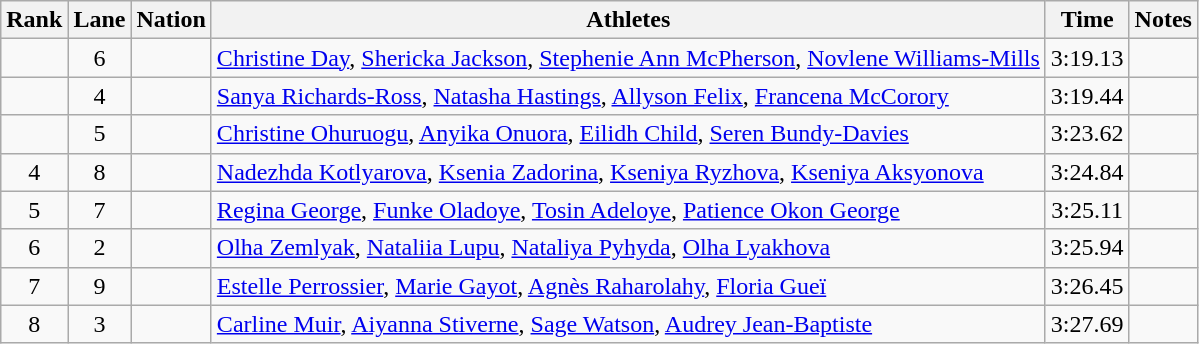<table class="wikitable sortable" style="text-align:center">
<tr>
<th>Rank</th>
<th>Lane</th>
<th>Nation</th>
<th>Athletes</th>
<th>Time</th>
<th>Notes</th>
</tr>
<tr>
<td></td>
<td>6</td>
<td align=left></td>
<td align=left><a href='#'>Christine Day</a>, <a href='#'>Shericka Jackson</a>, <a href='#'>Stephenie Ann McPherson</a>, <a href='#'>Novlene Williams-Mills</a></td>
<td>3:19.13</td>
<td></td>
</tr>
<tr>
<td></td>
<td>4</td>
<td align=left></td>
<td align=left><a href='#'>Sanya Richards-Ross</a>, <a href='#'>Natasha Hastings</a>, <a href='#'>Allyson Felix</a>, <a href='#'>Francena McCorory</a></td>
<td>3:19.44</td>
<td></td>
</tr>
<tr>
<td></td>
<td>5</td>
<td align=left></td>
<td align=left><a href='#'>Christine Ohuruogu</a>, <a href='#'>Anyika Onuora</a>, <a href='#'>Eilidh Child</a>, <a href='#'>Seren Bundy-Davies</a></td>
<td>3:23.62</td>
<td></td>
</tr>
<tr>
<td>4</td>
<td>8</td>
<td align=left></td>
<td align=left><a href='#'>Nadezhda Kotlyarova</a>, <a href='#'>Ksenia Zadorina</a>, <a href='#'>Kseniya Ryzhova</a>, <a href='#'>Kseniya Aksyonova</a></td>
<td>3:24.84</td>
<td></td>
</tr>
<tr>
<td>5</td>
<td>7</td>
<td align=left></td>
<td align=left><a href='#'>Regina George</a>, <a href='#'>Funke Oladoye</a>, <a href='#'>Tosin Adeloye</a>, <a href='#'>Patience Okon George</a></td>
<td>3:25.11</td>
<td></td>
</tr>
<tr>
<td>6</td>
<td>2</td>
<td align=left></td>
<td align=left><a href='#'>Olha Zemlyak</a>, <a href='#'>Nataliia Lupu</a>, <a href='#'>Nataliya Pyhyda</a>, <a href='#'>Olha Lyakhova</a></td>
<td>3:25.94</td>
<td></td>
</tr>
<tr>
<td>7</td>
<td>9</td>
<td align=left></td>
<td align=left><a href='#'>Estelle Perrossier</a>, <a href='#'>Marie Gayot</a>, <a href='#'>Agnès Raharolahy</a>, <a href='#'>Floria Gueï</a></td>
<td>3:26.45</td>
<td></td>
</tr>
<tr>
<td>8</td>
<td>3</td>
<td align=left></td>
<td align=left><a href='#'>Carline Muir</a>, <a href='#'>Aiyanna Stiverne</a>, <a href='#'>Sage Watson</a>, <a href='#'>Audrey Jean-Baptiste</a></td>
<td>3:27.69</td>
<td></td>
</tr>
</table>
